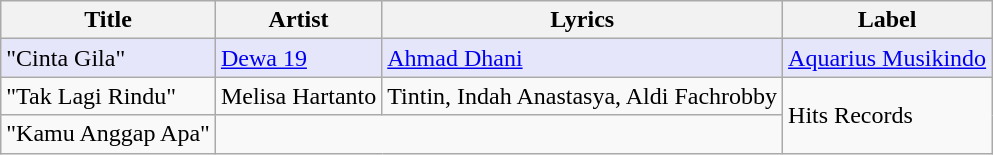<table class="wikitable unsortable">
<tr>
<th>Title</th>
<th>Artist</th>
<th>Lyrics</th>
<th>Label</th>
</tr>
<tr style="background-color:#E6E6FA; color:black;">
<td>"Cinta Gila"</td>
<td><a href='#'>Dewa 19</a></td>
<td><a href='#'>Ahmad Dhani</a></td>
<td><a href='#'>Aquarius Musikindo</a></td>
</tr>
<tr>
<td>"Tak Lagi Rindu"</td>
<td>Melisa Hartanto</td>
<td>Tintin, Indah Anastasya, Aldi Fachrobby</td>
<td rowspan=2>Hits Records</td>
</tr>
<tr>
<td>"Kamu Anggap Apa"</td>
<td colspan=2></td>
</tr>
</table>
